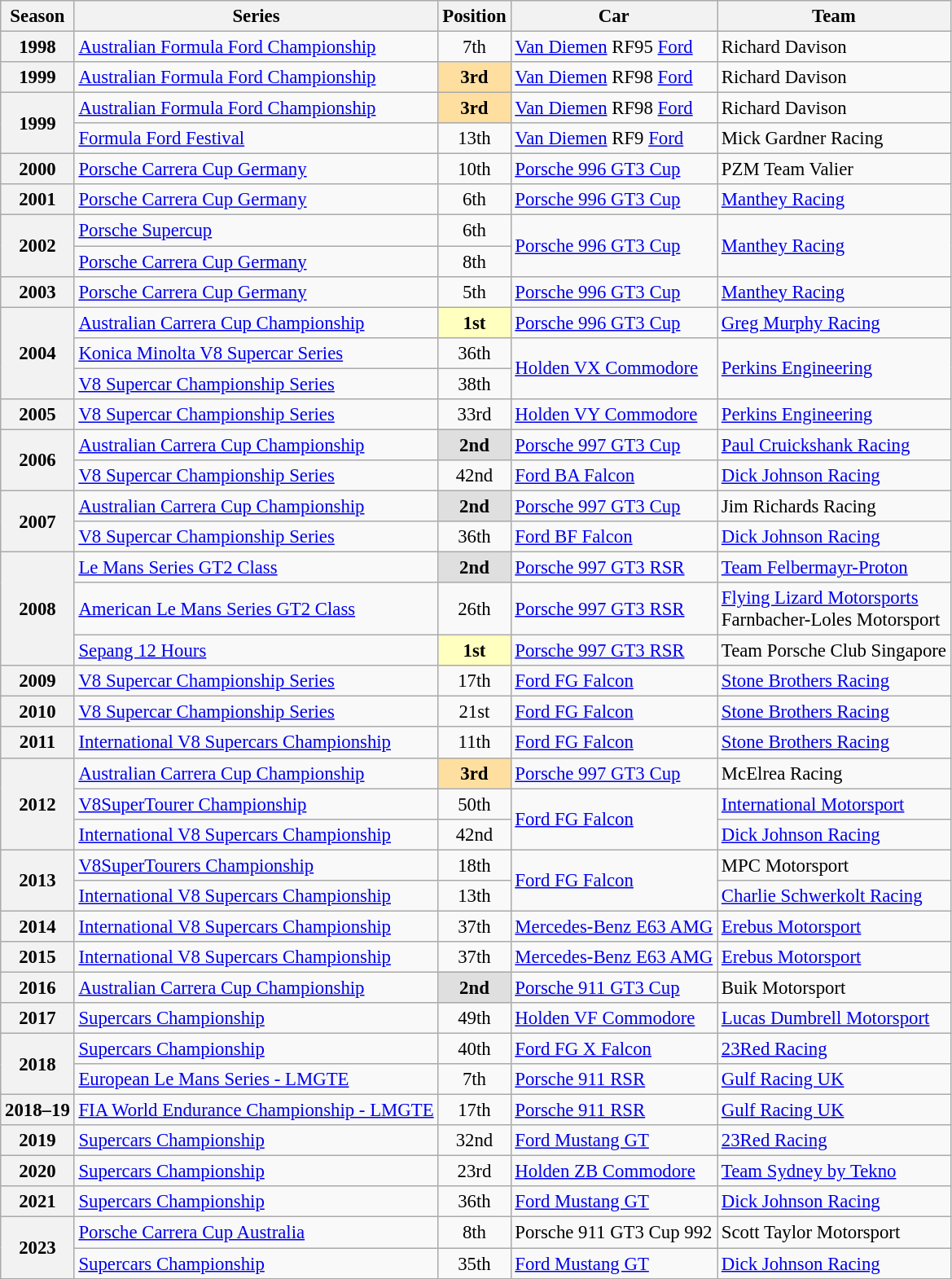<table class="wikitable" style="font-size: 95%;">
<tr>
<th>Season</th>
<th>Series</th>
<th>Position</th>
<th>Car</th>
<th>Team</th>
</tr>
<tr>
<th>1998</th>
<td><a href='#'>Australian Formula Ford Championship</a></td>
<td align="center">7th</td>
<td><a href='#'>Van Diemen</a> RF95 <a href='#'>Ford</a></td>
<td>Richard Davison</td>
</tr>
<tr>
<th>1999</th>
<td><a href='#'>Australian Formula Ford Championship</a></td>
<td align="center" style="background: #ffdf9f"><strong>3rd</strong></td>
<td><a href='#'>Van Diemen</a> RF98 <a href='#'>Ford</a></td>
<td>Richard Davison</td>
</tr>
<tr>
<th rowspan=2>1999</th>
<td><a href='#'>Australian Formula Ford Championship</a></td>
<td align="center" style="background: #ffdf9f"><strong>3rd</strong></td>
<td><a href='#'>Van Diemen</a> RF98 <a href='#'>Ford</a></td>
<td>Richard Davison</td>
</tr>
<tr>
<td><a href='#'>Formula Ford Festival</a></td>
<td align="center">13th</td>
<td><a href='#'>Van Diemen</a> RF9 <a href='#'>Ford</a></td>
<td>Mick Gardner Racing</td>
</tr>
<tr>
<th>2000</th>
<td><a href='#'>Porsche Carrera Cup Germany</a></td>
<td align="center">10th</td>
<td><a href='#'>Porsche 996 GT3 Cup</a></td>
<td>PZM Team Valier</td>
</tr>
<tr>
<th>2001</th>
<td><a href='#'>Porsche Carrera Cup Germany</a></td>
<td align="center">6th</td>
<td><a href='#'>Porsche 996 GT3 Cup</a></td>
<td><a href='#'>Manthey Racing</a></td>
</tr>
<tr>
<th rowspan=2>2002</th>
<td><a href='#'>Porsche Supercup</a></td>
<td align="center">6th</td>
<td rowspan=2><a href='#'>Porsche 996 GT3 Cup</a></td>
<td rowspan=2><a href='#'>Manthey Racing</a></td>
</tr>
<tr>
<td><a href='#'>Porsche Carrera Cup Germany</a></td>
<td align="center">8th</td>
</tr>
<tr>
<th>2003</th>
<td><a href='#'>Porsche Carrera Cup Germany</a></td>
<td align="center">5th</td>
<td><a href='#'>Porsche 996 GT3 Cup</a></td>
<td><a href='#'>Manthey Racing</a></td>
</tr>
<tr>
<th rowspan=3>2004</th>
<td><a href='#'>Australian Carrera Cup Championship</a></td>
<td align="center" style="background: #ffffbf"><strong>1st</strong></td>
<td><a href='#'>Porsche 996 GT3 Cup</a></td>
<td><a href='#'>Greg Murphy Racing</a></td>
</tr>
<tr>
<td><a href='#'>Konica Minolta V8 Supercar Series</a></td>
<td align="center">36th</td>
<td rowspan=2><a href='#'>Holden VX Commodore</a></td>
<td rowspan=2><a href='#'>Perkins Engineering</a></td>
</tr>
<tr>
<td><a href='#'>V8 Supercar Championship Series</a></td>
<td align="center">38th</td>
</tr>
<tr>
<th>2005</th>
<td><a href='#'>V8 Supercar Championship Series</a></td>
<td align="center">33rd</td>
<td><a href='#'>Holden VY Commodore</a></td>
<td><a href='#'>Perkins Engineering</a></td>
</tr>
<tr>
<th rowspan=2>2006</th>
<td><a href='#'>Australian Carrera Cup Championship</a></td>
<td align="center" style="background: #dfdfdf"><strong>2nd</strong></td>
<td><a href='#'>Porsche 997 GT3 Cup</a></td>
<td><a href='#'>Paul Cruickshank Racing</a></td>
</tr>
<tr>
<td><a href='#'>V8 Supercar Championship Series</a></td>
<td align="center">42nd</td>
<td><a href='#'>Ford BA Falcon</a></td>
<td><a href='#'>Dick Johnson Racing</a></td>
</tr>
<tr>
<th rowspan=2>2007</th>
<td><a href='#'>Australian Carrera Cup Championship</a></td>
<td align="center" style="background: #dfdfdf"><strong>2nd</strong></td>
<td><a href='#'>Porsche 997 GT3 Cup</a></td>
<td>Jim Richards Racing</td>
</tr>
<tr>
<td><a href='#'>V8 Supercar Championship Series</a></td>
<td align="center">36th</td>
<td><a href='#'>Ford BF Falcon</a></td>
<td><a href='#'>Dick Johnson Racing</a></td>
</tr>
<tr>
<th rowspan=3>2008</th>
<td><a href='#'>Le Mans Series GT2 Class</a></td>
<td align="center" style="background: #dfdfdf"><strong>2nd</strong></td>
<td><a href='#'>Porsche 997 GT3 RSR</a></td>
<td><a href='#'>Team Felbermayr-Proton</a></td>
</tr>
<tr>
<td><a href='#'>American Le Mans Series GT2 Class</a></td>
<td align="center">26th</td>
<td><a href='#'>Porsche 997 GT3 RSR</a></td>
<td><a href='#'>Flying Lizard Motorsports</a><br>Farnbacher-Loles Motorsport</td>
</tr>
<tr>
<td><a href='#'>Sepang 12 Hours</a></td>
<td align="center" style="background: #ffffbf"><strong>1st</strong></td>
<td><a href='#'>Porsche 997 GT3 RSR</a></td>
<td>Team Porsche Club Singapore</td>
</tr>
<tr>
<th>2009</th>
<td><a href='#'>V8 Supercar Championship Series</a></td>
<td align="center">17th</td>
<td><a href='#'>Ford FG Falcon</a></td>
<td><a href='#'>Stone Brothers Racing</a></td>
</tr>
<tr>
<th>2010</th>
<td><a href='#'>V8 Supercar Championship Series</a></td>
<td align="center">21st</td>
<td><a href='#'>Ford FG Falcon</a></td>
<td><a href='#'>Stone Brothers Racing</a></td>
</tr>
<tr>
<th>2011</th>
<td><a href='#'>International V8 Supercars Championship</a></td>
<td align="center">11th</td>
<td><a href='#'>Ford FG Falcon</a></td>
<td><a href='#'>Stone Brothers Racing</a></td>
</tr>
<tr>
<th rowspan=3>2012</th>
<td><a href='#'>Australian Carrera Cup Championship</a></td>
<td align="center" style="background: #ffdf9f"><strong>3rd</strong></td>
<td><a href='#'>Porsche 997 GT3 Cup</a></td>
<td>McElrea Racing</td>
</tr>
<tr>
<td><a href='#'>V8SuperTourer Championship</a></td>
<td align="center">50th</td>
<td rowspan=2><a href='#'>Ford FG Falcon</a></td>
<td><a href='#'>International Motorsport</a></td>
</tr>
<tr>
<td><a href='#'>International V8 Supercars Championship</a></td>
<td align="center">42nd</td>
<td><a href='#'>Dick Johnson Racing</a></td>
</tr>
<tr>
<th rowspan=2>2013</th>
<td><a href='#'>V8SuperTourers Championship</a></td>
<td align="center">18th</td>
<td rowspan=2><a href='#'>Ford FG Falcon</a></td>
<td>MPC Motorsport</td>
</tr>
<tr>
<td><a href='#'>International V8 Supercars Championship</a></td>
<td align="center">13th</td>
<td><a href='#'>Charlie Schwerkolt Racing</a></td>
</tr>
<tr>
<th>2014</th>
<td><a href='#'>International V8 Supercars Championship</a></td>
<td align="center">37th</td>
<td><a href='#'>Mercedes-Benz E63 AMG</a></td>
<td><a href='#'>Erebus Motorsport</a></td>
</tr>
<tr>
<th>2015</th>
<td><a href='#'>International V8 Supercars Championship</a></td>
<td align="center">37th</td>
<td><a href='#'>Mercedes-Benz E63 AMG</a></td>
<td><a href='#'>Erebus Motorsport</a></td>
</tr>
<tr>
<th>2016</th>
<td><a href='#'>Australian Carrera Cup Championship</a></td>
<td align="center" style="background: #dfdfdf"><strong>2nd</strong></td>
<td><a href='#'>Porsche 911 GT3 Cup</a></td>
<td>Buik Motorsport</td>
</tr>
<tr>
<th>2017</th>
<td><a href='#'>Supercars Championship</a></td>
<td align="center">49th</td>
<td><a href='#'>Holden VF Commodore</a></td>
<td><a href='#'>Lucas Dumbrell Motorsport</a></td>
</tr>
<tr>
<th rowspan=2>2018</th>
<td><a href='#'>Supercars Championship</a></td>
<td align="center">40th</td>
<td><a href='#'>Ford FG X Falcon</a></td>
<td><a href='#'>23Red Racing</a></td>
</tr>
<tr>
<td><a href='#'>European Le Mans Series - LMGTE</a></td>
<td align="center">7th</td>
<td><a href='#'>Porsche 911 RSR</a></td>
<td><a href='#'>Gulf Racing UK</a></td>
</tr>
<tr>
<th>2018–19</th>
<td><a href='#'>FIA World Endurance Championship - LMGTE</a></td>
<td align="center">17th</td>
<td><a href='#'>Porsche 911 RSR</a></td>
<td><a href='#'>Gulf Racing UK</a></td>
</tr>
<tr>
<th>2019</th>
<td><a href='#'>Supercars Championship</a></td>
<td align="center">32nd</td>
<td><a href='#'>Ford Mustang GT</a></td>
<td><a href='#'>23Red Racing</a></td>
</tr>
<tr>
<th>2020</th>
<td><a href='#'>Supercars Championship</a></td>
<td align="center">23rd</td>
<td><a href='#'>Holden ZB Commodore</a></td>
<td><a href='#'>Team Sydney by Tekno</a></td>
</tr>
<tr>
<th>2021</th>
<td><a href='#'>Supercars Championship</a></td>
<td align="center">36th</td>
<td><a href='#'>Ford Mustang GT</a></td>
<td><a href='#'>Dick Johnson Racing</a></td>
</tr>
<tr>
<th rowspan=2>2023</th>
<td><a href='#'>Porsche Carrera Cup Australia</a></td>
<td align="center">8th</td>
<td>Porsche 911 GT3 Cup 992</td>
<td>Scott Taylor Motorsport</td>
</tr>
<tr>
<td><a href='#'>Supercars Championship</a></td>
<td align="center">35th</td>
<td><a href='#'>Ford Mustang GT</a></td>
<td><a href='#'>Dick Johnson Racing</a></td>
</tr>
</table>
